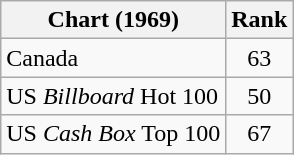<table class="wikitable sortable">
<tr>
<th>Chart (1969)</th>
<th>Rank</th>
</tr>
<tr>
<td>Canada</td>
<td style="text-align:center;">63</td>
</tr>
<tr>
<td>US <em>Billboard</em> Hot 100</td>
<td style="text-align:center;">50</td>
</tr>
<tr>
<td>US <em>Cash Box</em> Top 100</td>
<td style="text-align:center;">67</td>
</tr>
</table>
